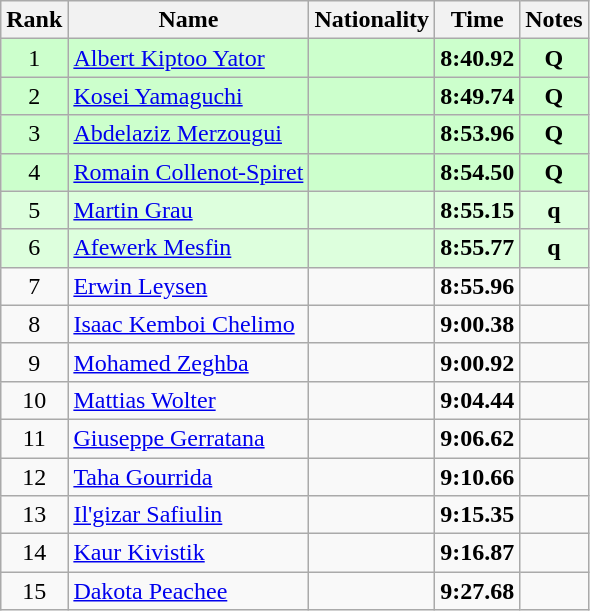<table class="wikitable sortable" style="text-align:center">
<tr>
<th>Rank</th>
<th>Name</th>
<th>Nationality</th>
<th>Time</th>
<th>Notes</th>
</tr>
<tr bgcolor=ccffcc>
<td>1</td>
<td align=left><a href='#'>Albert Kiptoo Yator</a></td>
<td align=left></td>
<td><strong>8:40.92</strong></td>
<td><strong>Q</strong></td>
</tr>
<tr bgcolor=ccffcc>
<td>2</td>
<td align=left><a href='#'>Kosei Yamaguchi</a></td>
<td align=left></td>
<td><strong>8:49.74</strong></td>
<td><strong>Q</strong></td>
</tr>
<tr bgcolor=ccffcc>
<td>3</td>
<td align=left><a href='#'>Abdelaziz Merzougui</a></td>
<td align=left></td>
<td><strong>8:53.96</strong></td>
<td><strong>Q</strong></td>
</tr>
<tr bgcolor=ccffcc>
<td>4</td>
<td align=left><a href='#'>Romain Collenot-Spiret</a></td>
<td align=left></td>
<td><strong>8:54.50</strong></td>
<td><strong>Q</strong></td>
</tr>
<tr bgcolor=ddffdd>
<td>5</td>
<td align=left><a href='#'>Martin Grau</a></td>
<td align=left></td>
<td><strong>8:55.15</strong></td>
<td><strong>q</strong></td>
</tr>
<tr bgcolor=ddffdd>
<td>6</td>
<td align=left><a href='#'>Afewerk Mesfin</a></td>
<td align=left></td>
<td><strong>8:55.77</strong></td>
<td><strong>q</strong></td>
</tr>
<tr>
<td>7</td>
<td align=left><a href='#'>Erwin Leysen</a></td>
<td align=left></td>
<td><strong>8:55.96</strong></td>
<td></td>
</tr>
<tr>
<td>8</td>
<td align=left><a href='#'>Isaac Kemboi Chelimo</a></td>
<td align=left></td>
<td><strong>9:00.38</strong></td>
<td></td>
</tr>
<tr>
<td>9</td>
<td align=left><a href='#'>Mohamed Zeghba</a></td>
<td align=left></td>
<td><strong>9:00.92</strong></td>
<td></td>
</tr>
<tr>
<td>10</td>
<td align=left><a href='#'>Mattias Wolter</a></td>
<td align=left></td>
<td><strong>9:04.44</strong></td>
<td></td>
</tr>
<tr>
<td>11</td>
<td align=left><a href='#'>Giuseppe Gerratana</a></td>
<td align=left></td>
<td><strong>9:06.62</strong></td>
<td></td>
</tr>
<tr>
<td>12</td>
<td align=left><a href='#'>Taha Gourrida</a></td>
<td align=left></td>
<td><strong>9:10.66</strong></td>
<td></td>
</tr>
<tr>
<td>13</td>
<td align=left><a href='#'>Il'gizar Safiulin</a></td>
<td align=left></td>
<td><strong>9:15.35</strong></td>
<td></td>
</tr>
<tr>
<td>14</td>
<td align=left><a href='#'>Kaur Kivistik</a></td>
<td align=left></td>
<td><strong>9:16.87</strong></td>
<td></td>
</tr>
<tr>
<td>15</td>
<td align=left><a href='#'>Dakota Peachee</a></td>
<td align=left></td>
<td><strong>9:27.68</strong></td>
<td></td>
</tr>
</table>
